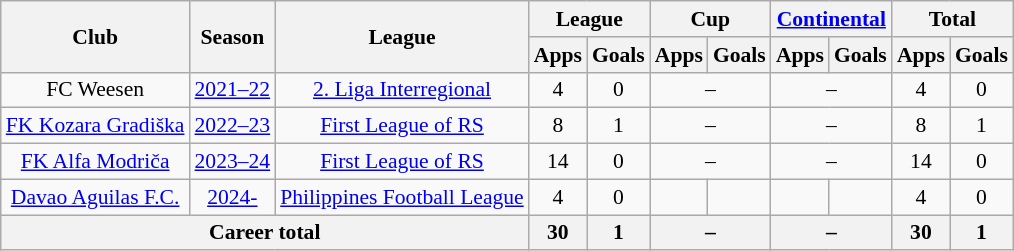<table class="wikitable" style="text-align: center;font-size:90%">
<tr>
<th rowspan="2">Club</th>
<th rowspan="2">Season</th>
<th rowspan="2">League</th>
<th colspan="2">League</th>
<th colspan="2">Cup</th>
<th colspan="2"><a href='#'>Continental</a></th>
<th colspan="2">Total</th>
</tr>
<tr>
<th>Apps</th>
<th>Goals</th>
<th>Apps</th>
<th>Goals</th>
<th>Apps</th>
<th>Goals</th>
<th>Apps</th>
<th>Goals</th>
</tr>
<tr>
<td>FC Weesen</td>
<td><a href='#'>2021–22</a></td>
<td><a href='#'>2. Liga Interregional</a></td>
<td>4</td>
<td>0</td>
<td colspan="2">–</td>
<td colspan="2">–</td>
<td>4</td>
<td>0</td>
</tr>
<tr>
<td><a href='#'>FK Kozara Gradiška</a></td>
<td><a href='#'>2022–23</a></td>
<td><a href='#'>First League of RS</a></td>
<td>8</td>
<td>1</td>
<td colspan="2">–</td>
<td colspan="2">–</td>
<td>8</td>
<td>1</td>
</tr>
<tr>
<td><a href='#'>FK Alfa Modriča</a></td>
<td><a href='#'>2023–24</a></td>
<td><a href='#'>First League of RS</a></td>
<td>14</td>
<td>0</td>
<td colspan="2">–</td>
<td colspan="2">–</td>
<td>14</td>
<td>0</td>
</tr>
<tr>
<td><a href='#'>Davao Aguilas F.C.</a></td>
<td><a href='#'>2024-</a></td>
<td><a href='#'>Philippines Football League</a></td>
<td>4</td>
<td>0</td>
<td></td>
<td></td>
<td></td>
<td></td>
<td>4</td>
<td>0</td>
</tr>
<tr>
<th colspan="3">Career total</th>
<th>30</th>
<th>1</th>
<th colspan="2">–</th>
<th colspan="2">–</th>
<th>30</th>
<th>1</th>
</tr>
</table>
